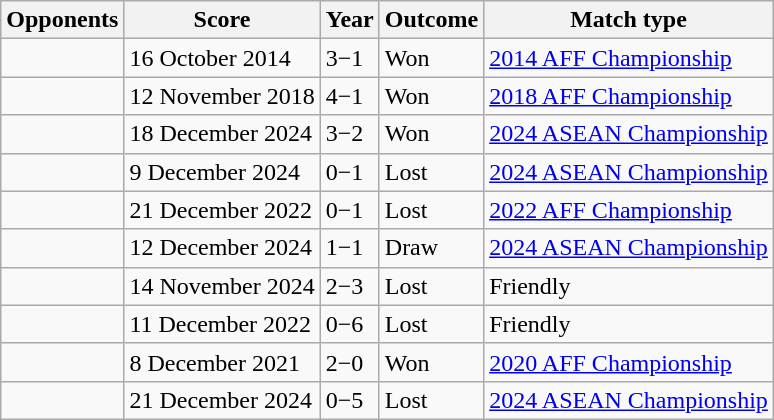<table class="wikitable">
<tr>
<th>Opponents</th>
<th>Score</th>
<th>Year</th>
<th>Outcome</th>
<th>Match type</th>
</tr>
<tr>
<td></td>
<td>16 October 2014</td>
<td>3−1</td>
<td>Won</td>
<td><a href='#'>2014 AFF Championship</a></td>
</tr>
<tr>
<td></td>
<td>12 November 2018</td>
<td>4−1</td>
<td>Won</td>
<td><a href='#'>2018 AFF Championship</a></td>
</tr>
<tr>
<td></td>
<td>18 December 2024</td>
<td>3−2</td>
<td>Won</td>
<td><a href='#'>2024 ASEAN Championship</a></td>
</tr>
<tr>
<td></td>
<td>9 December 2024</td>
<td>0−1</td>
<td>Lost</td>
<td><a href='#'>2024 ASEAN Championship</a></td>
</tr>
<tr>
<td></td>
<td>21 December 2022</td>
<td>0−1</td>
<td>Lost</td>
<td><a href='#'>2022 AFF Championship</a></td>
</tr>
<tr>
<td></td>
<td>12 December 2024</td>
<td>1−1</td>
<td>Draw</td>
<td><a href='#'>2024 ASEAN Championship</a></td>
</tr>
<tr>
<td></td>
<td>14 November 2024</td>
<td>2−3</td>
<td>Lost</td>
<td>Friendly</td>
</tr>
<tr>
<td></td>
<td>11 December 2022</td>
<td>0−6</td>
<td>Lost</td>
<td>Friendly</td>
</tr>
<tr>
<td></td>
<td>8 December 2021</td>
<td>2−0</td>
<td>Won</td>
<td><a href='#'>2020 AFF Championship</a></td>
</tr>
<tr>
<td></td>
<td>21 December 2024</td>
<td>0−5</td>
<td>Lost</td>
<td><a href='#'>2024 ASEAN Championship</a></td>
</tr>
</table>
